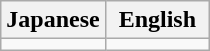<table class="wikitable">
<tr>
<th scope="col" style="width: 50%;">Japanese</th>
<th scope="col" style="width: 50%;">English</th>
</tr>
<tr>
<td></td>
<td></td>
</tr>
</table>
